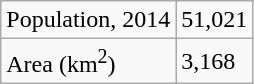<table class="wikitable">
<tr>
<td>Population, 2014</td>
<td>51,021</td>
</tr>
<tr>
<td>Area (km<sup>2</sup>)</td>
<td>3,168</td>
</tr>
</table>
